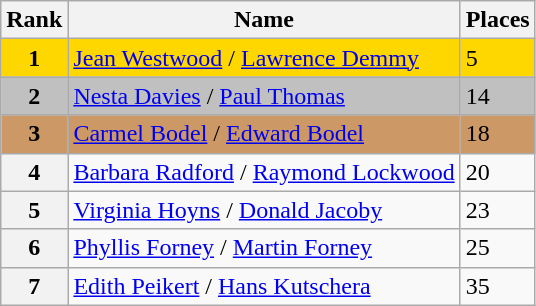<table class="wikitable">
<tr>
<th>Rank</th>
<th>Name</th>
<th>Places</th>
</tr>
<tr bgcolor=gold>
<td align=center><strong>1</strong></td>
<td> <a href='#'>Jean Westwood</a> / <a href='#'>Lawrence Demmy</a></td>
<td>5</td>
</tr>
<tr bgcolor=silver>
<td align=center><strong>2</strong></td>
<td> <a href='#'>Nesta Davies</a> / <a href='#'>Paul Thomas</a></td>
<td>14</td>
</tr>
<tr bgcolor=cc9966>
<td align=center><strong>3</strong></td>
<td> <a href='#'>Carmel Bodel</a> / <a href='#'>Edward Bodel</a></td>
<td>18</td>
</tr>
<tr>
<th>4</th>
<td> <a href='#'>Barbara Radford</a> / <a href='#'>Raymond Lockwood</a></td>
<td>20</td>
</tr>
<tr>
<th>5</th>
<td> <a href='#'>Virginia Hoyns</a> / <a href='#'>Donald Jacoby</a></td>
<td>23</td>
</tr>
<tr>
<th>6</th>
<td> <a href='#'>Phyllis Forney</a> / <a href='#'>Martin Forney</a></td>
<td>25</td>
</tr>
<tr>
<th>7</th>
<td> <a href='#'>Edith Peikert</a> / <a href='#'>Hans Kutschera</a></td>
<td>35</td>
</tr>
</table>
